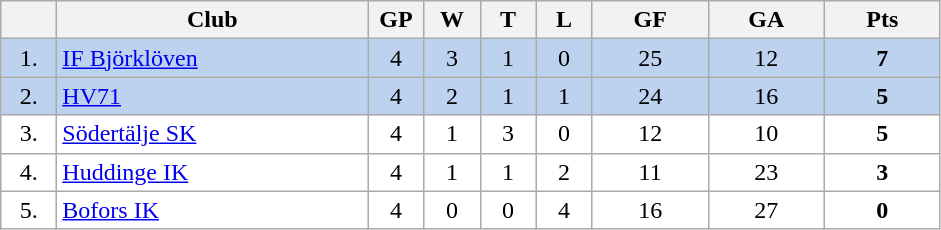<table class="wikitable">
<tr>
<th width="30"></th>
<th width="200">Club</th>
<th width="30">GP</th>
<th width="30">W</th>
<th width="30">T</th>
<th width="30">L</th>
<th width="70">GF</th>
<th width="70">GA</th>
<th width="70">Pts</th>
</tr>
<tr bgcolor="#BCD2EE" align="center">
<td>1.</td>
<td align="left"><a href='#'>IF Björklöven</a></td>
<td>4</td>
<td>3</td>
<td>1</td>
<td>0</td>
<td>25</td>
<td>12</td>
<td><strong>7</strong></td>
</tr>
<tr bgcolor="#BCD2EE" align="center">
<td>2.</td>
<td align="left"><a href='#'>HV71</a></td>
<td>4</td>
<td>2</td>
<td>1</td>
<td>1</td>
<td>24</td>
<td>16</td>
<td><strong>5</strong></td>
</tr>
<tr bgcolor="#FFFFFF" align="center">
<td>3.</td>
<td align="left"><a href='#'>Södertälje SK</a></td>
<td>4</td>
<td>1</td>
<td>3</td>
<td>0</td>
<td>12</td>
<td>10</td>
<td><strong>5</strong></td>
</tr>
<tr bgcolor="#FFFFFF" align="center">
<td>4.</td>
<td align="left"><a href='#'>Huddinge IK</a></td>
<td>4</td>
<td>1</td>
<td>1</td>
<td>2</td>
<td>11</td>
<td>23</td>
<td><strong>3</strong></td>
</tr>
<tr bgcolor="#FFFFFF" align="center">
<td>5.</td>
<td align="left"><a href='#'>Bofors IK</a></td>
<td>4</td>
<td>0</td>
<td>0</td>
<td>4</td>
<td>16</td>
<td>27</td>
<td><strong>0</strong></td>
</tr>
</table>
